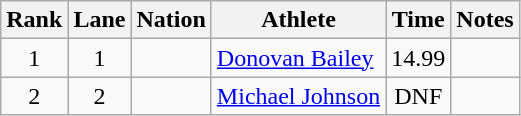<table class="wikitable sortable" style="text-align:center">
<tr>
<th>Rank</th>
<th>Lane</th>
<th>Nation</th>
<th>Athlete</th>
<th>Time</th>
<th>Notes</th>
</tr>
<tr>
<td>1</td>
<td>1</td>
<td align=left></td>
<td align=left><a href='#'>Donovan Bailey</a></td>
<td>14.99</td>
<td></td>
</tr>
<tr>
<td>2</td>
<td>2</td>
<td align=left></td>
<td align=left><a href='#'>Michael Johnson</a></td>
<td>DNF</td>
<td></td>
</tr>
</table>
